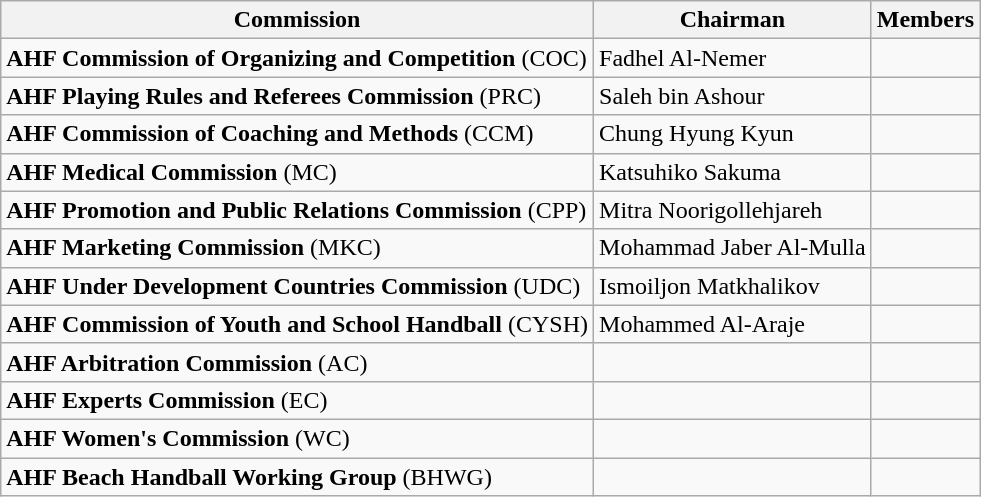<table class="wikitable">
<tr>
<th>Commission</th>
<th>Chairman</th>
<th>Members</th>
</tr>
<tr>
<td><strong>AHF Commission of Organizing and Competition</strong> (COC)</td>
<td> Fadhel Al-Nemer</td>
<td></td>
</tr>
<tr>
<td><strong>AHF Playing Rules and Referees Commission</strong> (PRC)</td>
<td> Saleh bin Ashour</td>
<td></td>
</tr>
<tr>
<td><strong>AHF Commission of Coaching and Methods</strong> (CCM)</td>
<td> Chung Hyung Kyun</td>
<td></td>
</tr>
<tr>
<td><strong>AHF Medical Commission</strong> (MC)</td>
<td> Katsuhiko Sakuma</td>
<td></td>
</tr>
<tr>
<td><strong>AHF Promotion and Public Relations Commission</strong> (CPP)</td>
<td> Mitra Noorigollehjareh</td>
<td></td>
</tr>
<tr>
<td><strong>AHF Marketing Commission</strong> (MKC)</td>
<td> Mohammad Jaber Al-Mulla</td>
<td></td>
</tr>
<tr>
<td><strong>AHF Under Development Countries Commission</strong> (UDC)</td>
<td> Ismoiljon Matkhalikov</td>
<td></td>
</tr>
<tr>
<td><strong>AHF Commission of Youth and School Handball</strong> (CYSH)</td>
<td> Mohammed Al-Araje</td>
<td></td>
</tr>
<tr>
<td><strong>AHF Arbitration Commission</strong> (AC)</td>
<td></td>
<td></td>
</tr>
<tr>
<td><strong>AHF Experts Commission</strong> (EC)</td>
<td></td>
<td></td>
</tr>
<tr>
<td><strong>AHF Women's Commission</strong> (WC)</td>
<td></td>
<td></td>
</tr>
<tr>
<td><strong>AHF Beach Handball Working Group</strong> (BHWG)</td>
<td></td>
<td></td>
</tr>
</table>
